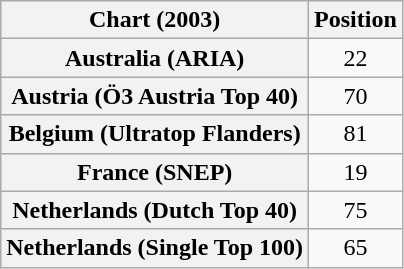<table class="wikitable plainrowheaders sortable">
<tr>
<th>Chart (2003)</th>
<th>Position</th>
</tr>
<tr>
<th scope="row">Australia (ARIA)</th>
<td align="center">22</td>
</tr>
<tr>
<th scope="row">Austria (Ö3 Austria Top 40)</th>
<td align="center">70</td>
</tr>
<tr>
<th scope="row">Belgium (Ultratop Flanders)</th>
<td align="center">81</td>
</tr>
<tr>
<th scope="row">France (SNEP)</th>
<td align="center">19</td>
</tr>
<tr>
<th scope="row">Netherlands (Dutch Top 40)</th>
<td align="center">75</td>
</tr>
<tr>
<th scope="row">Netherlands (Single Top 100)</th>
<td align="center">65</td>
</tr>
</table>
